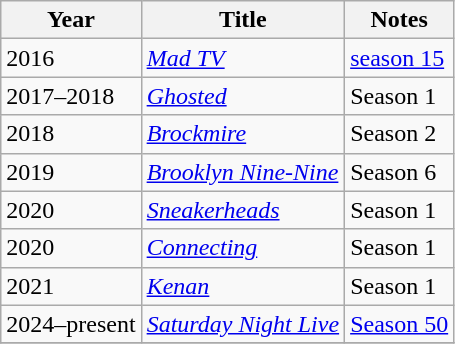<table class="wikitable">
<tr>
<th>Year</th>
<th>Title</th>
<th>Notes</th>
</tr>
<tr>
<td>2016</td>
<td><em><a href='#'>Mad TV</a></em></td>
<td><a href='#'>season 15</a></td>
</tr>
<tr>
<td>2017–2018</td>
<td><a href='#'><em>Ghosted</em></a></td>
<td>Season 1</td>
</tr>
<tr>
<td>2018</td>
<td><em><a href='#'>Brockmire</a></em></td>
<td>Season 2</td>
</tr>
<tr>
<td>2019</td>
<td><em><a href='#'>Brooklyn Nine-Nine</a></em></td>
<td>Season 6</td>
</tr>
<tr>
<td>2020</td>
<td><em><a href='#'>Sneakerheads</a></em></td>
<td>Season 1</td>
</tr>
<tr>
<td>2020</td>
<td><em><a href='#'>Connecting</a></em></td>
<td>Season 1</td>
</tr>
<tr>
<td>2021</td>
<td><a href='#'><em>Kenan</em></a></td>
<td>Season 1</td>
</tr>
<tr>
<td>2024–present</td>
<td><em><a href='#'>Saturday Night Live</a></em></td>
<td><a href='#'>Season 50</a></td>
</tr>
<tr>
</tr>
</table>
